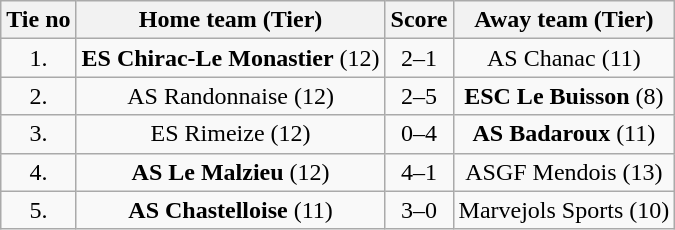<table class="wikitable" style="text-align: center">
<tr>
<th>Tie no</th>
<th>Home team (Tier)</th>
<th>Score</th>
<th>Away team (Tier)</th>
</tr>
<tr>
<td>1.</td>
<td><strong>ES Chirac-Le Monastier</strong> (12)</td>
<td>2–1</td>
<td>AS Chanac (11)</td>
</tr>
<tr>
<td>2.</td>
<td>AS Randonnaise (12)</td>
<td>2–5</td>
<td><strong>ESC Le Buisson</strong> (8)</td>
</tr>
<tr>
<td>3.</td>
<td>ES Rimeize (12)</td>
<td>0–4</td>
<td><strong>AS Badaroux</strong> (11)</td>
</tr>
<tr>
<td>4.</td>
<td><strong>AS Le Malzieu</strong> (12)</td>
<td>4–1</td>
<td>ASGF Mendois (13)</td>
</tr>
<tr>
<td>5.</td>
<td><strong>AS Chastelloise</strong> (11)</td>
<td>3–0</td>
<td>Marvejols Sports (10)</td>
</tr>
</table>
